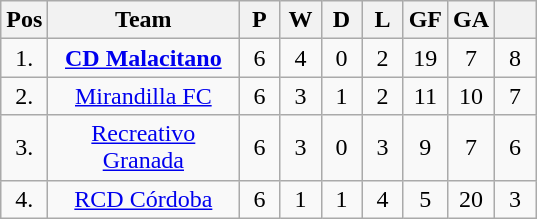<table class="wikitable sortable" style="text-align: center;">
<tr>
<th width="20">Pos</th>
<th width="120">Team</th>
<th width="20">P</th>
<th width="20">W</th>
<th width="20">D</th>
<th width="20">L</th>
<th width="20">GF</th>
<th width="20">GA</th>
<th width="20"></th>
</tr>
<tr>
<td>1.</td>
<td><strong><a href='#'>CD Malacitano</a></strong></td>
<td>6</td>
<td>4</td>
<td>0</td>
<td>2</td>
<td>19</td>
<td>7</td>
<td>8</td>
</tr>
<tr>
<td>2.</td>
<td><a href='#'>Mirandilla FC</a></td>
<td>6</td>
<td>3</td>
<td>1</td>
<td>2</td>
<td>11</td>
<td>10</td>
<td>7</td>
</tr>
<tr>
<td>3.</td>
<td><a href='#'>Recreativo Granada</a></td>
<td>6</td>
<td>3</td>
<td>0</td>
<td>3</td>
<td>9</td>
<td>7</td>
<td>6</td>
</tr>
<tr>
<td>4.</td>
<td><a href='#'>RCD Córdoba</a></td>
<td>6</td>
<td>1</td>
<td>1</td>
<td>4</td>
<td>5</td>
<td>20</td>
<td>3</td>
</tr>
</table>
